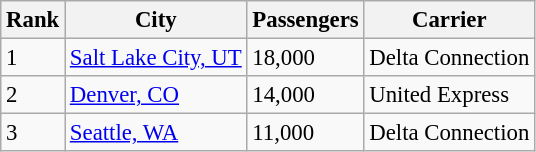<table class="wikitable sortable" style="font-size: 95%" style="text-align:center">
<tr>
<th>Rank</th>
<th>City</th>
<th>Passengers</th>
<th>Carrier</th>
</tr>
<tr>
<td>1</td>
<td><a href='#'>Salt Lake City, UT</a></td>
<td>18,000</td>
<td>Delta Connection</td>
</tr>
<tr>
<td>2</td>
<td><a href='#'>Denver, CO</a></td>
<td>14,000</td>
<td>United Express</td>
</tr>
<tr>
<td>3</td>
<td><a href='#'>Seattle, WA</a></td>
<td>11,000</td>
<td>Delta Connection</td>
</tr>
</table>
